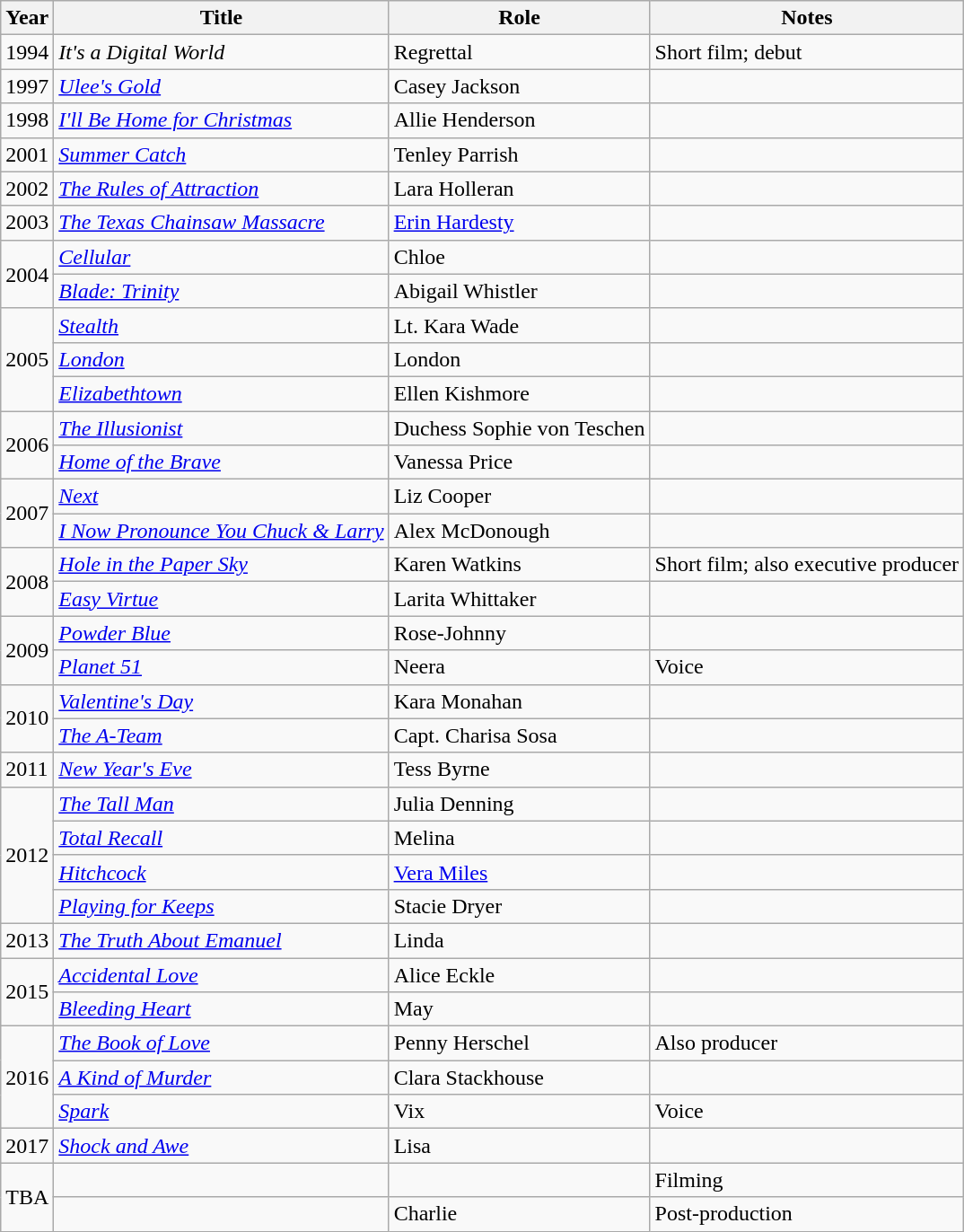<table class="wikitable sortable">
<tr>
<th>Year</th>
<th>Title</th>
<th>Role</th>
<th class="unsortable">Notes</th>
</tr>
<tr>
<td>1994</td>
<td><em>It's a Digital World</em></td>
<td>Regrettal</td>
<td>Short film; debut</td>
</tr>
<tr>
<td>1997</td>
<td><em><a href='#'>Ulee's Gold</a></em></td>
<td>Casey Jackson</td>
<td></td>
</tr>
<tr>
<td>1998</td>
<td><em><a href='#'>I'll Be Home for Christmas</a></em></td>
<td>Allie Henderson</td>
<td></td>
</tr>
<tr>
<td>2001</td>
<td><em><a href='#'>Summer Catch</a></em></td>
<td>Tenley Parrish</td>
<td></td>
</tr>
<tr>
<td>2002</td>
<td><em><a href='#'>The Rules of Attraction</a></em></td>
<td>Lara Holleran</td>
<td></td>
</tr>
<tr>
<td>2003</td>
<td><em><a href='#'>The Texas Chainsaw Massacre</a></em></td>
<td><a href='#'>Erin Hardesty</a></td>
<td></td>
</tr>
<tr>
<td rowspan=2>2004</td>
<td><em><a href='#'>Cellular</a></em></td>
<td>Chloe</td>
<td></td>
</tr>
<tr>
<td><em><a href='#'>Blade: Trinity</a></em></td>
<td>Abigail Whistler</td>
<td></td>
</tr>
<tr>
<td rowspan=3>2005</td>
<td><em><a href='#'>Stealth</a></em></td>
<td>Lt. Kara Wade</td>
<td></td>
</tr>
<tr>
<td><em><a href='#'>London</a></em></td>
<td>London</td>
<td></td>
</tr>
<tr>
<td><em><a href='#'>Elizabethtown</a></em></td>
<td>Ellen Kishmore</td>
<td></td>
</tr>
<tr>
<td rowspan=2>2006</td>
<td><em><a href='#'>The Illusionist</a></em></td>
<td>Duchess Sophie von Teschen</td>
<td></td>
</tr>
<tr>
<td><em><a href='#'>Home of the Brave</a></em></td>
<td>Vanessa Price</td>
<td></td>
</tr>
<tr>
<td rowspan=2>2007</td>
<td><em><a href='#'>Next</a></em></td>
<td>Liz Cooper</td>
<td></td>
</tr>
<tr>
<td><em><a href='#'>I Now Pronounce You Chuck & Larry</a></em></td>
<td>Alex McDonough</td>
<td></td>
</tr>
<tr>
<td rowspan=2>2008</td>
<td><em><a href='#'>Hole in the Paper Sky</a></em></td>
<td>Karen Watkins</td>
<td>Short film; also executive producer</td>
</tr>
<tr>
<td><em><a href='#'>Easy Virtue</a></em></td>
<td>Larita Whittaker</td>
<td></td>
</tr>
<tr>
<td rowspan=2>2009</td>
<td><em><a href='#'>Powder Blue</a></em></td>
<td>Rose-Johnny</td>
<td></td>
</tr>
<tr>
<td><em><a href='#'>Planet 51</a></em></td>
<td>Neera</td>
<td>Voice</td>
</tr>
<tr>
<td rowspan=2>2010</td>
<td><em><a href='#'>Valentine's Day</a></em></td>
<td>Kara Monahan</td>
<td></td>
</tr>
<tr>
<td><em><a href='#'>The A-Team</a></em></td>
<td>Capt. Charisa Sosa</td>
<td></td>
</tr>
<tr>
<td>2011</td>
<td><em><a href='#'>New Year's Eve</a></em></td>
<td>Tess Byrne</td>
<td></td>
</tr>
<tr>
<td rowspan=4>2012</td>
<td><em><a href='#'>The Tall Man</a></em></td>
<td>Julia Denning</td>
<td></td>
</tr>
<tr>
<td><em><a href='#'>Total Recall</a></em></td>
<td>Melina</td>
<td></td>
</tr>
<tr>
<td><em><a href='#'>Hitchcock</a></em></td>
<td><a href='#'>Vera Miles</a></td>
<td></td>
</tr>
<tr>
<td><em><a href='#'>Playing for Keeps</a></em></td>
<td>Stacie Dryer</td>
<td></td>
</tr>
<tr>
<td>2013</td>
<td><em><a href='#'>The Truth About Emanuel</a></em></td>
<td>Linda</td>
<td></td>
</tr>
<tr>
<td rowspan=2>2015</td>
<td><em><a href='#'>Accidental Love</a></em></td>
<td>Alice Eckle</td>
<td></td>
</tr>
<tr>
<td><em><a href='#'>Bleeding Heart</a></em></td>
<td>May</td>
<td></td>
</tr>
<tr>
<td rowspan=3>2016</td>
<td><em><a href='#'>The Book of Love</a></em></td>
<td>Penny Herschel</td>
<td>Also producer</td>
</tr>
<tr>
<td><em><a href='#'>A Kind of Murder</a></em></td>
<td>Clara Stackhouse</td>
<td></td>
</tr>
<tr>
<td><em><a href='#'>Spark</a></em></td>
<td>Vix</td>
<td>Voice</td>
</tr>
<tr>
<td>2017</td>
<td><em><a href='#'>Shock and Awe</a></em></td>
<td>Lisa</td>
<td></td>
</tr>
<tr>
<td rowspan="2">TBA</td>
<td></td>
<td></td>
<td>Filming</td>
</tr>
<tr>
<td></td>
<td>Charlie</td>
<td>Post-production</td>
</tr>
</table>
